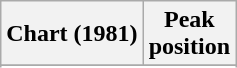<table class="wikitable sortable plainrowheaders" style="text-align:center">
<tr>
<th>Chart (1981)</th>
<th>Peak<br>position</th>
</tr>
<tr>
</tr>
<tr>
</tr>
</table>
